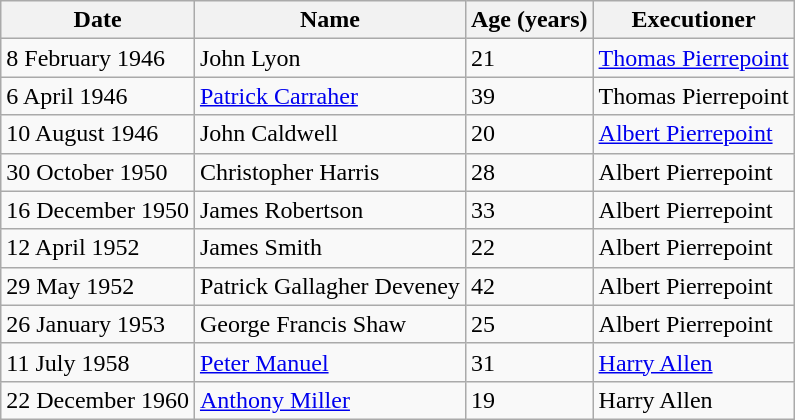<table class="wikitable sortable" style="">
<tr>
<th>Date</th>
<th>Name</th>
<th>Age (years)</th>
<th>Executioner</th>
</tr>
<tr>
<td>8 February 1946</td>
<td>John Lyon</td>
<td>21</td>
<td><a href='#'>Thomas Pierrepoint</a></td>
</tr>
<tr>
<td>6 April 1946</td>
<td><a href='#'>Patrick Carraher</a></td>
<td>39</td>
<td>Thomas Pierrepoint</td>
</tr>
<tr>
<td>10 August 1946</td>
<td>John Caldwell</td>
<td>20</td>
<td><a href='#'>Albert Pierrepoint</a></td>
</tr>
<tr>
<td>30 October 1950</td>
<td>Christopher Harris</td>
<td>28</td>
<td>Albert Pierrepoint</td>
</tr>
<tr>
<td>16 December 1950</td>
<td>James Robertson</td>
<td>33</td>
<td>Albert Pierrepoint</td>
</tr>
<tr>
<td>12 April 1952</td>
<td>James Smith</td>
<td>22</td>
<td>Albert Pierrepoint</td>
</tr>
<tr>
<td>29 May 1952</td>
<td>Patrick Gallagher Deveney</td>
<td>42</td>
<td>Albert Pierrepoint</td>
</tr>
<tr>
<td>26 January 1953</td>
<td>George Francis Shaw</td>
<td>25</td>
<td>Albert Pierrepoint</td>
</tr>
<tr>
<td>11 July 1958</td>
<td><a href='#'>Peter Manuel</a></td>
<td>31</td>
<td><a href='#'>Harry Allen</a></td>
</tr>
<tr>
<td>22 December 1960</td>
<td><a href='#'>Anthony Miller</a></td>
<td>19</td>
<td>Harry Allen</td>
</tr>
</table>
